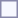<table style="border:1px solid #8888aa; background-color:#f7f8ff; padding:5px; font-size:95%; margin: 0px 12px 12px 0px;">
</table>
